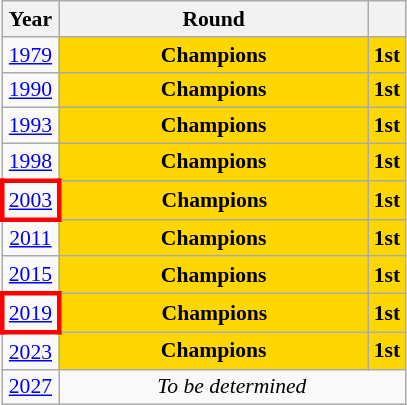<table class="wikitable" style="text-align: center; font-size:90%">
<tr>
<th>Year</th>
<th style="width:200px">Round</th>
<th></th>
</tr>
<tr>
<td><a href='#'>1979</a></td>
<td bgcolor=Gold><strong>Champions</strong></td>
<td bgcolor=Gold><strong>1st</strong></td>
</tr>
<tr>
<td><a href='#'>1990</a></td>
<td bgcolor=Gold><strong>Champions</strong></td>
<td bgcolor=Gold><strong>1st</strong></td>
</tr>
<tr>
<td><a href='#'>1993</a></td>
<td bgcolor=Gold><strong>Champions</strong></td>
<td bgcolor=Gold><strong>1st</strong></td>
</tr>
<tr>
<td><a href='#'>1998</a></td>
<td bgcolor=Gold><strong>Champions</strong></td>
<td bgcolor=Gold><strong>1st</strong></td>
</tr>
<tr>
<td style="border: 3px solid red"><a href='#'>2003</a></td>
<td bgcolor=Gold><strong>Champions</strong></td>
<td bgcolor=Gold><strong>1st</strong></td>
</tr>
<tr>
<td><a href='#'>2011</a></td>
<td bgcolor=Gold><strong>Champions</strong></td>
<td bgcolor=Gold><strong>1st</strong></td>
</tr>
<tr>
<td><a href='#'>2015</a></td>
<td bgcolor=Gold><strong>Champions</strong></td>
<td bgcolor=Gold><strong>1st</strong></td>
</tr>
<tr>
<td style="border: 3px solid red"><a href='#'>2019</a></td>
<td bgcolor=Gold><strong>Champions</strong></td>
<td bgcolor=Gold><strong>1st</strong></td>
</tr>
<tr>
<td><a href='#'>2023</a></td>
<td bgcolor=Gold><strong>Champions</strong></td>
<td bgcolor=Gold><strong>1st</strong></td>
</tr>
<tr>
<td><a href='#'>2027</a></td>
<td colspan="2"><em>To be determined</em></td>
</tr>
</table>
